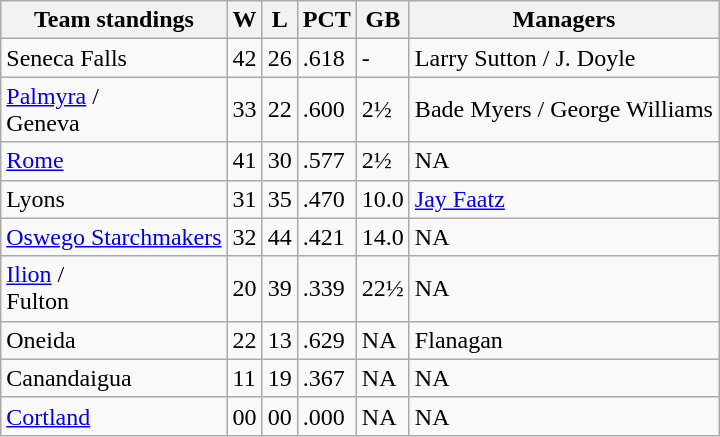<table class="wikitable">
<tr>
<th>Team standings</th>
<th>W</th>
<th>L</th>
<th>PCT</th>
<th>GB</th>
<th>Managers</th>
</tr>
<tr>
<td>Seneca Falls</td>
<td>42</td>
<td>26</td>
<td>.618</td>
<td>-</td>
<td>Larry Sutton / J. Doyle</td>
</tr>
<tr>
<td><a href='#'>Palmyra</a> /<br>Geneva</td>
<td>33</td>
<td>22</td>
<td>.600</td>
<td>2½</td>
<td>Bade Myers / George Williams</td>
</tr>
<tr>
<td><a href='#'>Rome</a></td>
<td>41</td>
<td>30</td>
<td>.577</td>
<td>2½</td>
<td>NA</td>
</tr>
<tr>
<td>Lyons</td>
<td>31</td>
<td>35</td>
<td>.470</td>
<td>10.0</td>
<td><a href='#'>Jay Faatz</a></td>
</tr>
<tr>
<td><a href='#'>Oswego Starchmakers</a></td>
<td>32</td>
<td>44</td>
<td>.421</td>
<td>14.0</td>
<td>NA</td>
</tr>
<tr>
<td><a href='#'>Ilion</a> /<br>Fulton</td>
<td>20</td>
<td>39</td>
<td>.339</td>
<td>22½</td>
<td>NA</td>
</tr>
<tr>
<td>Oneida</td>
<td>22</td>
<td>13</td>
<td>.629</td>
<td>NA</td>
<td>Flanagan</td>
</tr>
<tr>
<td>Canandaigua</td>
<td>11</td>
<td>19</td>
<td>.367</td>
<td>NA</td>
<td>NA</td>
</tr>
<tr>
<td><a href='#'>Cortland</a></td>
<td>00</td>
<td>00</td>
<td>.000</td>
<td>NA</td>
<td>NA</td>
</tr>
</table>
